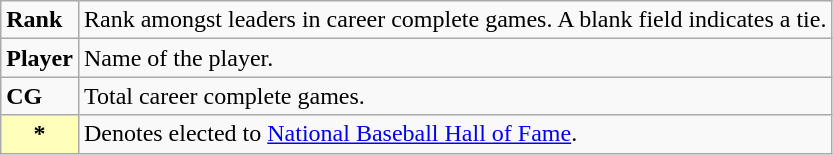<table class="wikitable">
<tr>
<td><strong>Rank</strong></td>
<td>Rank amongst leaders in career complete games. A blank field indicates a tie.</td>
</tr>
<tr>
<td><strong>Player</strong></td>
<td>Name of the player.</td>
</tr>
<tr>
<td><strong>CG</strong></td>
<td>Total career complete games.</td>
</tr>
<tr>
<th scope="row" style="background-color:#ffffbb">*</th>
<td>Denotes elected to <a href='#'>National Baseball Hall of Fame</a>. <br></td>
</tr>
</table>
